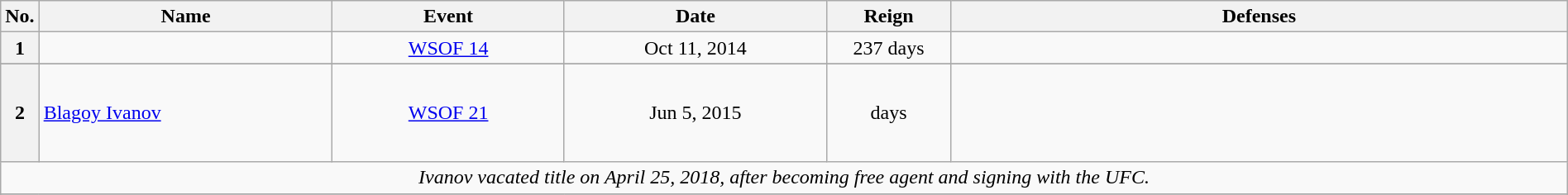<table class="wikitable" width=100%>
<tr>
<th width=1%>No.</th>
<th width=19%>Name</th>
<th width=15%>Event</th>
<th width=17%>Date</th>
<th width=8%>Reign</th>
<th width=40%>Defenses</th>
</tr>
<tr>
<th>1</th>
<td><br></td>
<td align=center><a href='#'>WSOF 14</a><br></td>
<td align=center>Oct 11, 2014</td>
<td align=center>237 days</td>
<td></td>
</tr>
<tr>
</tr>
<tr>
<th>2</th>
<td> <a href='#'>Blagoy Ivanov</a></td>
<td align=center><a href='#'>WSOF 21</a><br></td>
<td align=center>Jun 5, 2015</td>
<td align=center> days<br></td>
<td><br><br>
<br>
<br>
</td>
</tr>
<tr>
<td align="center" colspan="6"><em>Ivanov vacated title on April 25, 2018, after becoming free agent and signing with the UFC.</em></td>
</tr>
<tr>
</tr>
<tr>
</tr>
</table>
